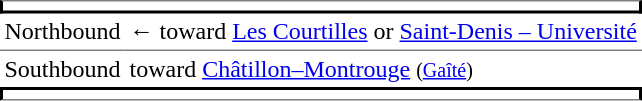<table border=0 cellspacing=0 cellpadding=3>
<tr>
<td style="border-top:solid 1px gray;border-right:solid 2px black;border-left:solid 2px black;border-bottom:solid 2px black;text-align:center" colspan=2></td>
</tr>
<tr>
<td style="border-bottom:solid 1px gray">Northbound</td>
<td style="border-bottom:solid 1px gray">←   toward <a href='#'>Les Courtilles</a> or <a href='#'>Saint-Denis – Université</a> </td>
</tr>
<tr>
<td>Southbound</td>
<td>   toward <a href='#'>Châtillon–Montrouge</a> <small>(<a href='#'>Gaîté</a>)</small> </td>
</tr>
<tr>
<td style="border-top:solid 2px black;border-right:solid 2px black;border-left:solid 2px black;border-bottom:solid 1px gray;text-align:center" colspan=2></td>
</tr>
</table>
